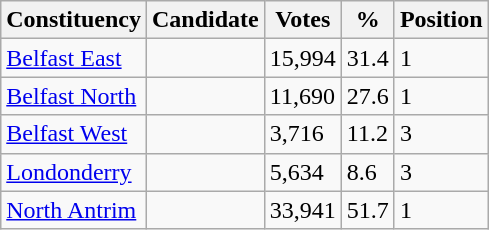<table class="wikitable sortable">
<tr>
<th>Constituency</th>
<th>Candidate</th>
<th>Votes</th>
<th>%</th>
<th>Position</th>
</tr>
<tr>
<td><a href='#'>Belfast East</a></td>
<td></td>
<td>15,994</td>
<td>31.4</td>
<td>1</td>
</tr>
<tr>
<td><a href='#'>Belfast North</a></td>
<td></td>
<td>11,690</td>
<td>27.6</td>
<td>1</td>
</tr>
<tr>
<td><a href='#'>Belfast West</a></td>
<td></td>
<td>3,716</td>
<td>11.2</td>
<td>3</td>
</tr>
<tr>
<td><a href='#'>Londonderry</a></td>
<td></td>
<td>5,634</td>
<td>8.6</td>
<td>3</td>
</tr>
<tr>
<td><a href='#'>North Antrim</a></td>
<td></td>
<td>33,941</td>
<td>51.7</td>
<td>1</td>
</tr>
</table>
